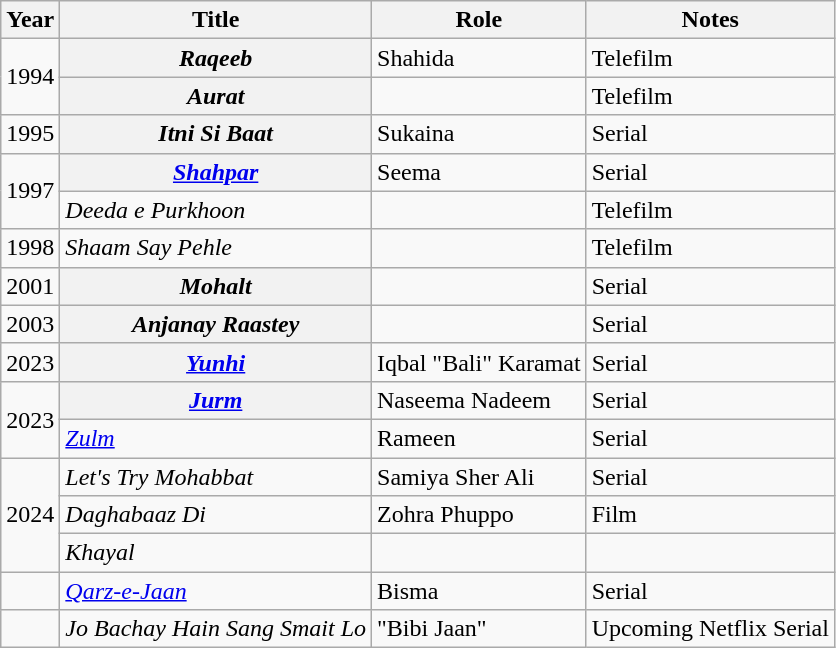<table class="wikitable plainrowheaders">
<tr>
<th>Year</th>
<th>Title</th>
<th>Role</th>
<th>Notes</th>
</tr>
<tr>
<td rowspan="2">1994</td>
<th scope="row"><em>Raqeeb</em></th>
<td>Shahida</td>
<td>Telefilm</td>
</tr>
<tr>
<th scope="row"><em>Aurat</em></th>
<td></td>
<td>Telefilm</td>
</tr>
<tr>
<td>1995</td>
<th scope="row"><em>Itni Si Baat</em></th>
<td>Sukaina</td>
<td>Serial</td>
</tr>
<tr>
<td rowspan="2">1997</td>
<th scope="row"><em><a href='#'>Shahpar</a></em></th>
<td>Seema</td>
<td>Serial</td>
</tr>
<tr>
<td><em>Deeda e Purkhoon</em></td>
<td></td>
<td>Telefilm</td>
</tr>
<tr>
<td>1998</td>
<td><em>Shaam Say Pehle</em></td>
<td></td>
<td>Telefilm</td>
</tr>
<tr>
<td>2001</td>
<th scope="row"><em>Mohalt</em></th>
<td></td>
<td>Serial</td>
</tr>
<tr>
<td>2003</td>
<th scope="row"><em>Anjanay Raastey</em></th>
<td></td>
<td>Serial</td>
</tr>
<tr>
<td>2023</td>
<th scope="row"><em><a href='#'>Yunhi</a></em></th>
<td>Iqbal "Bali" Karamat</td>
<td>Serial</td>
</tr>
<tr>
<td rowspan="2">2023</td>
<th scope="row"><em><a href='#'>Jurm</a></em></th>
<td>Naseema Nadeem</td>
<td>Serial</td>
</tr>
<tr>
<td><em><a href='#'>Zulm</a></em></td>
<td>Rameen</td>
<td>Serial</td>
</tr>
<tr>
<td rowspan="3">2024</td>
<td><em>Let's Try Mohabbat</em></td>
<td>Samiya Sher Ali</td>
<td>Serial</td>
</tr>
<tr>
<td><em>Daghabaaz Di</em></td>
<td>Zohra Phuppo</td>
<td>Film</td>
</tr>
<tr>
<td><em>Khayal</em></td>
<td></td>
<td></td>
</tr>
<tr>
<td></td>
<td><em><a href='#'>Qarz-e-Jaan</a></em></td>
<td>Bisma</td>
<td>Serial</td>
</tr>
<tr>
<td></td>
<td><em>Jo Bachay Hain Sang Smait Lo</em></td>
<td>"Bibi Jaan"</td>
<td>Upcoming Netflix Serial</td>
</tr>
</table>
